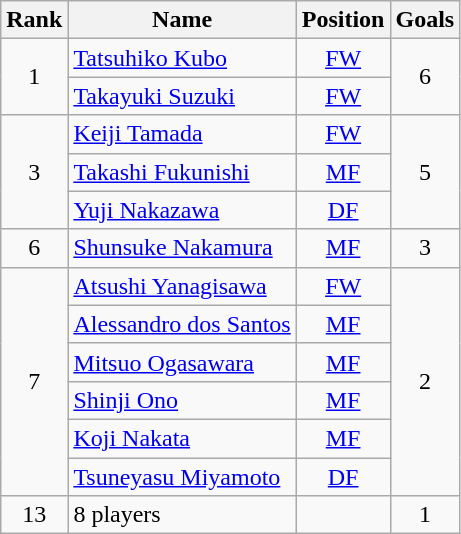<table class="wikitable" style="text-align: center;">
<tr>
<th>Rank</th>
<th>Name</th>
<th>Position</th>
<th>Goals</th>
</tr>
<tr>
<td rowspan="2">1</td>
<td align="left"><a href='#'>Tatsuhiko Kubo</a></td>
<td><a href='#'>FW</a></td>
<td rowspan="2">6</td>
</tr>
<tr>
<td align="left"><a href='#'>Takayuki Suzuki</a></td>
<td><a href='#'>FW</a></td>
</tr>
<tr>
<td rowspan="3">3</td>
<td align="left"><a href='#'>Keiji Tamada</a></td>
<td><a href='#'>FW</a></td>
<td rowspan="3">5</td>
</tr>
<tr>
<td align="left"><a href='#'>Takashi Fukunishi</a></td>
<td><a href='#'>MF</a></td>
</tr>
<tr>
<td align="left"><a href='#'>Yuji Nakazawa</a></td>
<td><a href='#'>DF</a></td>
</tr>
<tr>
<td rowspan="1">6</td>
<td align="left"><a href='#'>Shunsuke Nakamura</a></td>
<td><a href='#'>MF</a></td>
<td rowspan="1">3</td>
</tr>
<tr>
<td rowspan="6">7</td>
<td align="left"><a href='#'>Atsushi Yanagisawa</a></td>
<td><a href='#'>FW</a></td>
<td rowspan="6">2</td>
</tr>
<tr>
<td align="left"><a href='#'>Alessandro dos Santos</a></td>
<td><a href='#'>MF</a></td>
</tr>
<tr>
<td align="left"><a href='#'>Mitsuo Ogasawara</a></td>
<td><a href='#'>MF</a></td>
</tr>
<tr>
<td align="left"><a href='#'>Shinji Ono</a></td>
<td><a href='#'>MF</a></td>
</tr>
<tr>
<td align="left"><a href='#'>Koji Nakata</a></td>
<td><a href='#'>MF</a></td>
</tr>
<tr>
<td align="left"><a href='#'>Tsuneyasu Miyamoto</a></td>
<td><a href='#'>DF</a></td>
</tr>
<tr>
<td rowspan="1">13</td>
<td align="left">8 players</td>
<td></td>
<td rowspan="1">1</td>
</tr>
</table>
